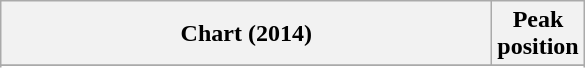<table class="wikitable plainrowheaders sortable">
<tr>
<th scope="col" style="width:20em;">Chart (2014)</th>
<th scope="col">Peak<br>position</th>
</tr>
<tr>
</tr>
<tr>
</tr>
<tr>
</tr>
<tr>
</tr>
<tr>
</tr>
<tr>
</tr>
<tr>
</tr>
<tr>
</tr>
<tr>
</tr>
<tr>
</tr>
<tr>
</tr>
<tr>
</tr>
<tr>
</tr>
<tr>
</tr>
<tr>
</tr>
</table>
